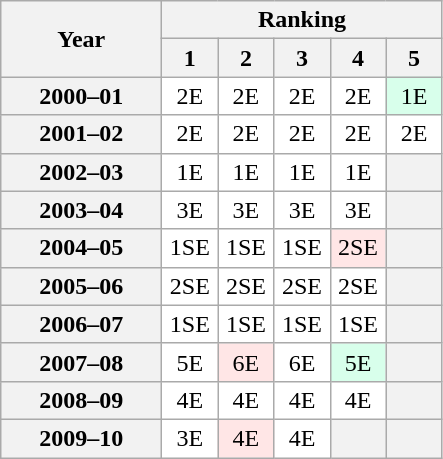<table class="wikitable" style="white-space:nowrap;">
<tr>
<th scope="col" width="100" rowspan="2">Year</th>
<th colspan="25">Ranking</th>
</tr>
<tr>
<th scope="col" width="30">1</th>
<th scope="col" width="30">2</th>
<th scope="col" width="30">3</th>
<th scope="col" width="30">4</th>
<th scope="col" width="30">5</th>
</tr>
<tr style="text-align:center;">
<th>2000–01</th>
<td bgcolor=FFFFFF>2E</td>
<td bgcolor=FFFFFF>2E</td>
<td bgcolor=FFFFFF>2E</td>
<td bgcolor=FFFFFF>2E</td>
<td bgcolor=D8FFEB>1E</td>
</tr>
<tr style="text-align:center;">
<th>2001–02</th>
<td bgcolor=FFFFFF>2E</td>
<td bgcolor=FFFFFF>2E</td>
<td bgcolor=FFFFFF>2E</td>
<td bgcolor=FFFFFF>2E</td>
<td bgcolor=FFFFFF>2E</td>
</tr>
<tr style="text-align:center;">
<th>2002–03</th>
<td bgcolor=FFFFFF>1E</td>
<td bgcolor=FFFFFF>1E</td>
<td bgcolor=FFFFFF>1E</td>
<td bgcolor=FFFFFF>1E</td>
<td bgcolor=F2F2F2></td>
</tr>
<tr style="text-align:center;">
<th>2003–04</th>
<td bgcolor=FFFFFF>3E</td>
<td bgcolor=FFFFFF>3E</td>
<td bgcolor=FFFFFF>3E</td>
<td bgcolor=FFFFFF>3E</td>
<td bgcolor=F2F2F2></td>
</tr>
<tr style="text-align:center;">
<th>2004–05</th>
<td bgcolor=FFFFFF>1SE</td>
<td bgcolor=FFFFFF>1SE</td>
<td bgcolor=FFFFFF>1SE</td>
<td bgcolor=FFE6E6>2SE</td>
<td bgcolor=F2F2F2></td>
</tr>
<tr style="text-align:center;">
<th>2005–06</th>
<td bgcolor=FFFFFF>2SE</td>
<td bgcolor=FFFFFF>2SE</td>
<td bgcolor=FFFFFF>2SE</td>
<td bgcolor=FFFFFF>2SE</td>
<td bgcolor=F2F2F2></td>
</tr>
<tr style="text-align:center;">
<th>2006–07</th>
<td bgcolor=FFFFFF>1SE</td>
<td bgcolor=FFFFFF>1SE</td>
<td bgcolor=FFFFFF>1SE</td>
<td bgcolor=FFFFFF>1SE</td>
<td bgcolor=F2F2F2></td>
</tr>
<tr style="text-align:center;">
<th>2007–08</th>
<td bgcolor=FFFFFF>5E</td>
<td bgcolor=FFE6E6>6E</td>
<td bgcolor=FFFFFF>6E</td>
<td bgcolor=D8FFEB>5E</td>
<td bgcolor=F2F2F2></td>
</tr>
<tr style="text-align:center;">
<th>2008–09</th>
<td bgcolor=FFFFFF>4E</td>
<td bgcolor=FFFFFF>4E</td>
<td bgcolor=FFFFFF>4E</td>
<td bgcolor=FFFFFF>4E</td>
<td bgcolor=F2F2F2></td>
</tr>
<tr style="text-align:center;">
<th>2009–10</th>
<td bgcolor=FFFFFF>3E</td>
<td bgcolor=FFE6E6>4E</td>
<td bgcolor=FFFFFF>4E</td>
<td bgcolor=F2F2F2></td>
<td bgcolor=F2F2F2></td>
</tr>
</table>
